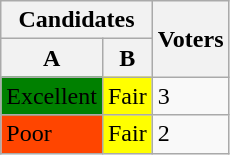<table class="wikitable">
<tr>
<th colspan=2>Candidates</th>
<th rowspan=2>Voters</th>
</tr>
<tr>
<th>A</th>
<th>B</th>
</tr>
<tr>
<td bgcolor="green">Excellent</td>
<td bgcolor="yellow">Fair</td>
<td>3</td>
</tr>
<tr>
<td bgcolor="orangered">Poor</td>
<td bgcolor="yellow">Fair</td>
<td>2</td>
</tr>
</table>
